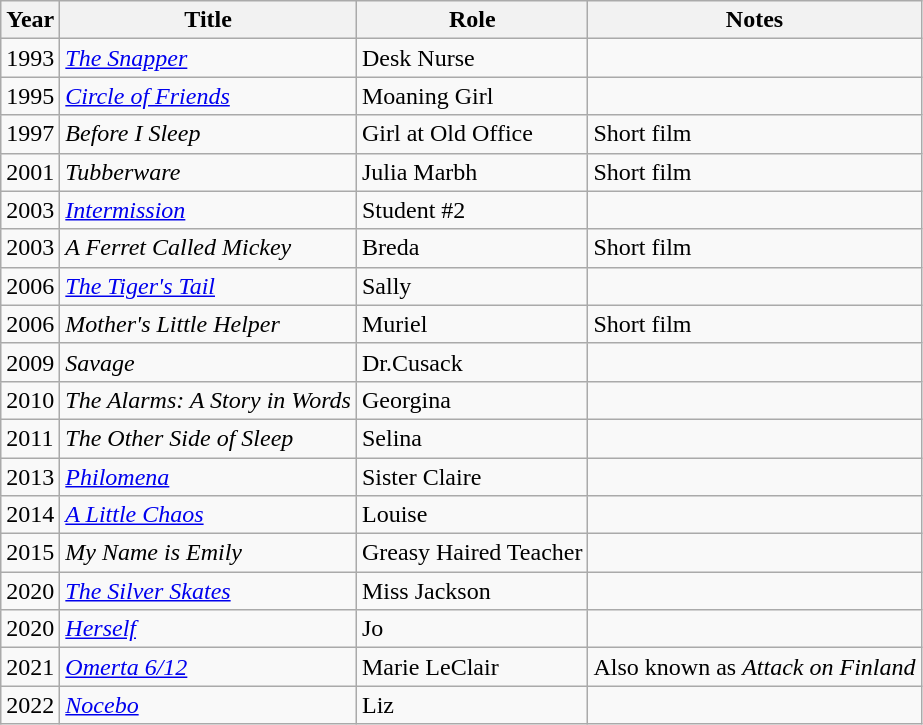<table class="wikitable sortable">
<tr>
<th>Year</th>
<th>Title</th>
<th>Role</th>
<th class="unsortable">Notes</th>
</tr>
<tr>
<td>1993</td>
<td><em><a href='#'>The Snapper</a></em></td>
<td>Desk Nurse</td>
<td></td>
</tr>
<tr>
<td>1995</td>
<td><em><a href='#'>Circle of Friends</a></em></td>
<td>Moaning Girl</td>
<td></td>
</tr>
<tr>
<td>1997</td>
<td><em>Before I Sleep</em></td>
<td>Girl at Old Office</td>
<td>Short film</td>
</tr>
<tr>
<td>2001</td>
<td><em>Tubberware</em></td>
<td>Julia Marbh</td>
<td>Short film</td>
</tr>
<tr>
<td>2003</td>
<td><em><a href='#'>Intermission</a></em></td>
<td>Student #2</td>
<td></td>
</tr>
<tr>
<td>2003</td>
<td><em>A Ferret Called Mickey</em></td>
<td>Breda</td>
<td>Short film</td>
</tr>
<tr>
<td>2006</td>
<td><em><a href='#'>The Tiger's Tail</a></em></td>
<td>Sally</td>
<td></td>
</tr>
<tr>
<td>2006</td>
<td><em>Mother's Little Helper</em></td>
<td>Muriel</td>
<td>Short film</td>
</tr>
<tr>
<td>2009</td>
<td><em>Savage</em></td>
<td>Dr.Cusack</td>
<td></td>
</tr>
<tr>
<td>2010</td>
<td><em>The Alarms: A Story in Words</em></td>
<td>Georgina</td>
<td></td>
</tr>
<tr>
<td>2011</td>
<td><em>The Other Side of Sleep</em></td>
<td>Selina</td>
<td></td>
</tr>
<tr>
<td>2013</td>
<td><em><a href='#'>Philomena</a></em></td>
<td>Sister Claire</td>
<td></td>
</tr>
<tr>
<td>2014</td>
<td><em><a href='#'>A Little Chaos</a></em></td>
<td>Louise</td>
<td></td>
</tr>
<tr>
<td>2015</td>
<td><em>My Name is Emily</em></td>
<td>Greasy Haired Teacher</td>
<td></td>
</tr>
<tr>
<td>2020</td>
<td><em><a href='#'>The Silver Skates</a></em></td>
<td>Miss Jackson</td>
<td></td>
</tr>
<tr>
<td>2020</td>
<td><em><a href='#'>Herself</a></em></td>
<td>Jo</td>
<td></td>
</tr>
<tr>
<td>2021</td>
<td><em><a href='#'>Omerta 6/12</a></em></td>
<td>Marie LeClair</td>
<td>Also known as <em>Attack on Finland</em></td>
</tr>
<tr>
<td>2022</td>
<td><em><a href='#'>Nocebo</a></em></td>
<td>Liz</td>
<td></td>
</tr>
</table>
